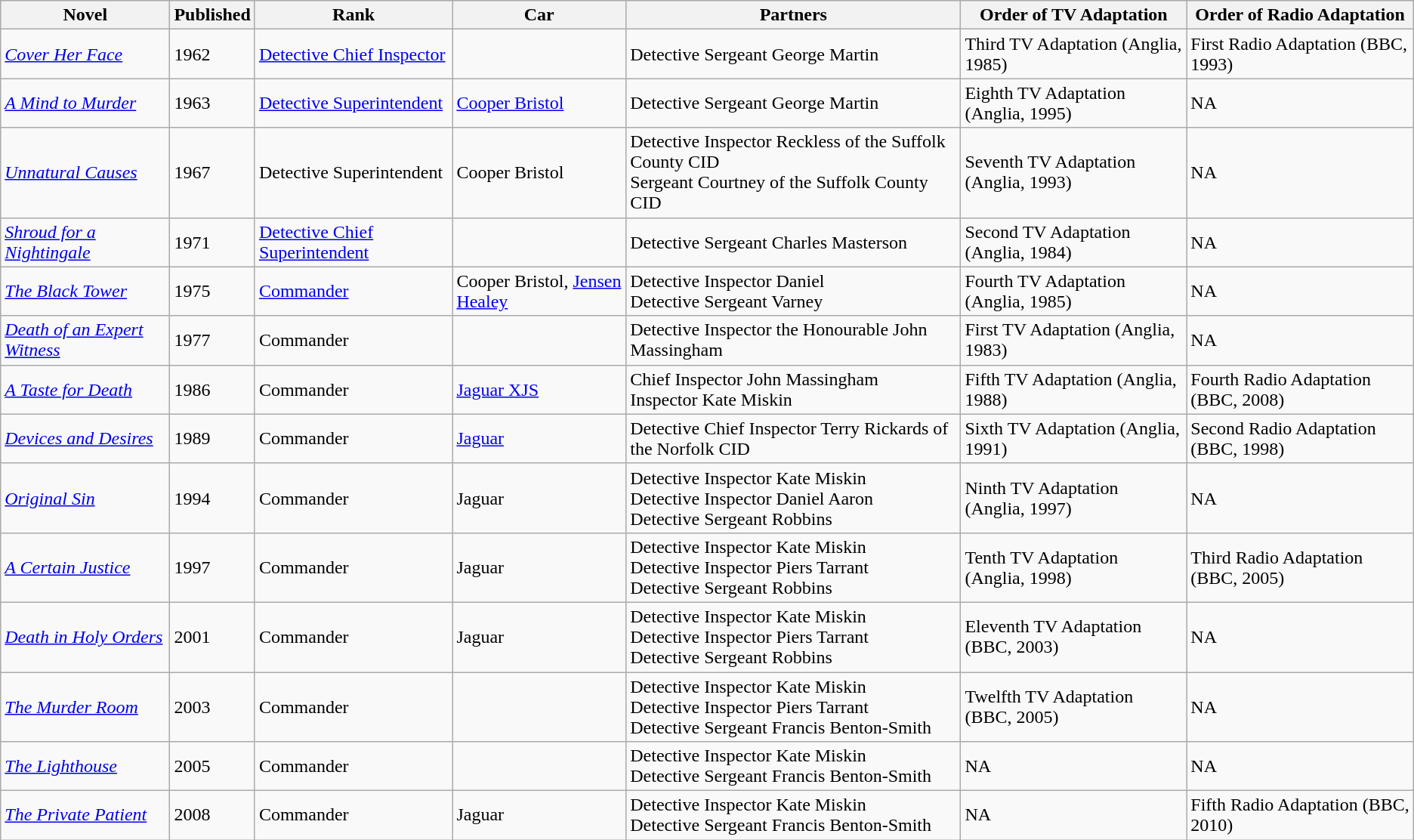<table class="wikitable">
<tr>
<th>Novel</th>
<th>Published</th>
<th>Rank</th>
<th>Car</th>
<th>Partners</th>
<th>Order of TV Adaptation</th>
<th>Order of Radio Adaptation</th>
</tr>
<tr>
<td><em><a href='#'>Cover Her Face</a></em></td>
<td>1962</td>
<td><a href='#'>Detective Chief Inspector</a></td>
<td></td>
<td>Detective Sergeant George Martin</td>
<td>Third TV Adaptation (Anglia, 1985)</td>
<td>First Radio Adaptation (BBC, 1993)</td>
</tr>
<tr>
<td><em><a href='#'>A Mind to Murder</a></em></td>
<td>1963</td>
<td><a href='#'>Detective Superintendent</a></td>
<td><a href='#'>Cooper Bristol</a></td>
<td>Detective Sergeant George Martin</td>
<td>Eighth TV Adaptation (Anglia, 1995)</td>
<td>NA</td>
</tr>
<tr>
<td><em><a href='#'>Unnatural Causes</a></em></td>
<td>1967</td>
<td>Detective Superintendent</td>
<td>Cooper Bristol</td>
<td>Detective Inspector Reckless of the Suffolk County CID <br> Sergeant Courtney of the Suffolk County CID</td>
<td>Seventh TV Adaptation (Anglia, 1993)</td>
<td>NA</td>
</tr>
<tr>
<td><em><a href='#'>Shroud for a Nightingale</a></em></td>
<td>1971</td>
<td><a href='#'>Detective Chief Superintendent</a></td>
<td></td>
<td>Detective Sergeant Charles Masterson</td>
<td>Second TV Adaptation (Anglia, 1984)</td>
<td>NA</td>
</tr>
<tr>
<td><em><a href='#'>The Black Tower</a></em></td>
<td>1975</td>
<td><a href='#'>Commander</a></td>
<td>Cooper Bristol, <a href='#'>Jensen Healey</a></td>
<td>Detective Inspector Daniel <br> Detective Sergeant Varney</td>
<td>Fourth TV Adaptation (Anglia, 1985)</td>
<td>NA</td>
</tr>
<tr>
<td><em><a href='#'>Death of an Expert Witness</a></em></td>
<td>1977</td>
<td>Commander</td>
<td></td>
<td>Detective Inspector the Honourable John Massingham</td>
<td>First TV Adaptation (Anglia, 1983)</td>
<td>NA</td>
</tr>
<tr>
<td><a href='#'><em>A Taste for Death</em></a></td>
<td>1986</td>
<td>Commander</td>
<td><a href='#'>Jaguar XJS</a></td>
<td>Chief Inspector John Massingham <br> Inspector Kate Miskin</td>
<td>Fifth TV Adaptation (Anglia, 1988)</td>
<td>Fourth Radio Adaptation (BBC, 2008)</td>
</tr>
<tr>
<td><em><a href='#'>Devices and Desires</a></em></td>
<td>1989</td>
<td>Commander</td>
<td><a href='#'>Jaguar</a></td>
<td>Detective Chief Inspector Terry Rickards of the Norfolk CID</td>
<td>Sixth TV Adaptation (Anglia, 1991)</td>
<td>Second Radio Adaptation (BBC, 1998)</td>
</tr>
<tr>
<td><a href='#'><em>Original Sin</em></a></td>
<td>1994</td>
<td>Commander</td>
<td>Jaguar</td>
<td>Detective Inspector Kate Miskin <br> Detective Inspector Daniel Aaron <br>Detective Sergeant Robbins</td>
<td>Ninth TV Adaptation (Anglia, 1997)</td>
<td>NA</td>
</tr>
<tr>
<td><em><a href='#'>A Certain Justice</a></em></td>
<td>1997</td>
<td>Commander</td>
<td>Jaguar</td>
<td>Detective Inspector Kate Miskin <br> Detective Inspector Piers Tarrant <br>Detective Sergeant Robbins</td>
<td>Tenth TV Adaptation (Anglia, 1998)</td>
<td>Third Radio Adaptation (BBC, 2005)</td>
</tr>
<tr>
<td><em><a href='#'>Death in Holy Orders</a></em></td>
<td>2001</td>
<td>Commander</td>
<td>Jaguar</td>
<td>Detective Inspector Kate Miskin <br> Detective Inspector Piers Tarrant <br>Detective Sergeant Robbins</td>
<td>Eleventh TV Adaptation (BBC, 2003)</td>
<td>NA</td>
</tr>
<tr>
<td><em><a href='#'>The Murder Room</a></em></td>
<td>2003</td>
<td>Commander</td>
<td></td>
<td>Detective Inspector Kate Miskin <br> Detective Inspector Piers Tarrant <br> Detective Sergeant Francis Benton-Smith</td>
<td>Twelfth TV Adaptation (BBC, 2005)</td>
<td>NA</td>
</tr>
<tr>
<td><a href='#'><em>The Lighthouse</em></a></td>
<td>2005</td>
<td>Commander</td>
<td></td>
<td>Detective Inspector Kate Miskin <br> Detective Sergeant Francis Benton-Smith</td>
<td>NA</td>
<td>NA</td>
</tr>
<tr>
<td><em><a href='#'>The Private Patient</a></em></td>
<td>2008</td>
<td>Commander</td>
<td>Jaguar</td>
<td>Detective Inspector Kate Miskin <br> Detective Sergeant Francis Benton-Smith </td>
<td>NA</td>
<td>Fifth Radio Adaptation (BBC, 2010)</td>
</tr>
</table>
